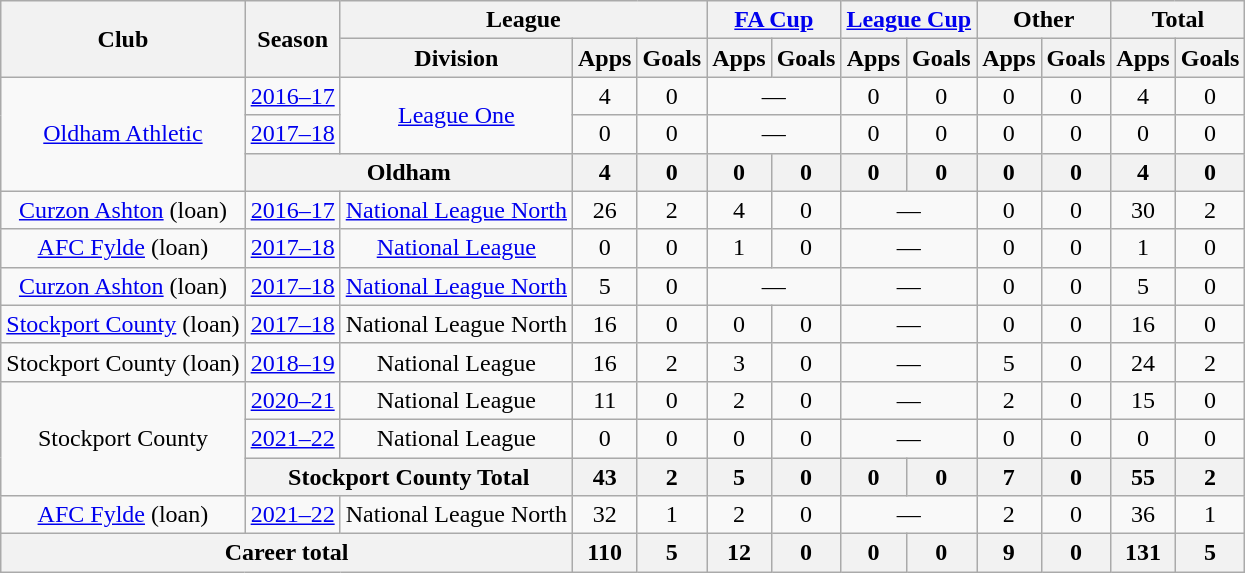<table class="wikitable" style="text-align:center">
<tr>
<th rowspan="2">Club</th>
<th rowspan="2">Season</th>
<th colspan="3">League</th>
<th colspan="2"><a href='#'>FA Cup</a></th>
<th colspan="2"><a href='#'>League Cup</a></th>
<th colspan="2">Other</th>
<th colspan="2">Total</th>
</tr>
<tr>
<th>Division</th>
<th>Apps</th>
<th>Goals</th>
<th>Apps</th>
<th>Goals</th>
<th>Apps</th>
<th>Goals</th>
<th>Apps</th>
<th>Goals</th>
<th>Apps</th>
<th>Goals</th>
</tr>
<tr>
<td rowspan="3"><a href='#'>Oldham Athletic</a></td>
<td><a href='#'>2016–17</a></td>
<td rowspan="2"><a href='#'>League One</a></td>
<td>4</td>
<td>0</td>
<td colspan="2">—</td>
<td>0</td>
<td>0</td>
<td>0</td>
<td>0</td>
<td>4</td>
<td>0</td>
</tr>
<tr>
<td><a href='#'>2017–18</a></td>
<td>0</td>
<td>0</td>
<td colspan="2">—</td>
<td>0</td>
<td>0</td>
<td>0</td>
<td>0</td>
<td>0</td>
<td>0</td>
</tr>
<tr>
<th colspan="2">Oldham</th>
<th>4</th>
<th>0</th>
<th>0</th>
<th>0</th>
<th>0</th>
<th>0</th>
<th>0</th>
<th>0</th>
<th>4</th>
<th>0</th>
</tr>
<tr>
<td><a href='#'>Curzon Ashton</a> (loan)</td>
<td><a href='#'>2016–17</a></td>
<td><a href='#'>National League North</a></td>
<td>26</td>
<td>2</td>
<td>4</td>
<td>0</td>
<td colspan="2">—</td>
<td>0</td>
<td>0</td>
<td>30</td>
<td>2</td>
</tr>
<tr>
<td><a href='#'>AFC Fylde</a> (loan)</td>
<td><a href='#'>2017–18</a></td>
<td><a href='#'>National League</a></td>
<td>0</td>
<td>0</td>
<td>1</td>
<td>0</td>
<td colspan="2">—</td>
<td>0</td>
<td>0</td>
<td>1</td>
<td>0</td>
</tr>
<tr>
<td><a href='#'>Curzon Ashton</a> (loan)</td>
<td><a href='#'>2017–18</a></td>
<td><a href='#'>National League North</a></td>
<td>5</td>
<td>0</td>
<td colspan="2">—</td>
<td colspan="2">—</td>
<td>0</td>
<td>0</td>
<td>5</td>
<td>0</td>
</tr>
<tr>
<td><a href='#'>Stockport County</a> (loan)</td>
<td><a href='#'>2017–18</a></td>
<td>National League North</td>
<td>16</td>
<td>0</td>
<td>0</td>
<td>0</td>
<td colspan="2">—</td>
<td>0</td>
<td>0</td>
<td>16</td>
<td>0</td>
</tr>
<tr>
<td>Stockport County (loan)</td>
<td><a href='#'>2018–19</a></td>
<td>National League</td>
<td>16</td>
<td>2</td>
<td>3</td>
<td>0</td>
<td colspan="2">—</td>
<td>5</td>
<td>0</td>
<td>24</td>
<td>2</td>
</tr>
<tr>
<td rowspan="3">Stockport County</td>
<td><a href='#'>2020–21</a></td>
<td>National League</td>
<td>11</td>
<td>0</td>
<td>2</td>
<td>0</td>
<td colspan="2">—</td>
<td>2</td>
<td>0</td>
<td>15</td>
<td>0</td>
</tr>
<tr>
<td><a href='#'>2021–22</a></td>
<td>National League</td>
<td>0</td>
<td>0</td>
<td>0</td>
<td>0</td>
<td colspan="2">—</td>
<td>0</td>
<td>0</td>
<td>0</td>
<td>0</td>
</tr>
<tr>
<th colspan="2">Stockport County Total</th>
<th>43</th>
<th>2</th>
<th>5</th>
<th>0</th>
<th>0</th>
<th>0</th>
<th>7</th>
<th>0</th>
<th>55</th>
<th>2</th>
</tr>
<tr>
<td><a href='#'>AFC Fylde</a> (loan)</td>
<td><a href='#'>2021–22</a></td>
<td>National League North</td>
<td>32</td>
<td>1</td>
<td>2</td>
<td>0</td>
<td colspan="2">—</td>
<td>2</td>
<td>0</td>
<td>36</td>
<td>1</td>
</tr>
<tr>
<th colspan="3">Career total</th>
<th>110</th>
<th>5</th>
<th>12</th>
<th>0</th>
<th>0</th>
<th>0</th>
<th>9</th>
<th>0</th>
<th>131</th>
<th>5</th>
</tr>
</table>
